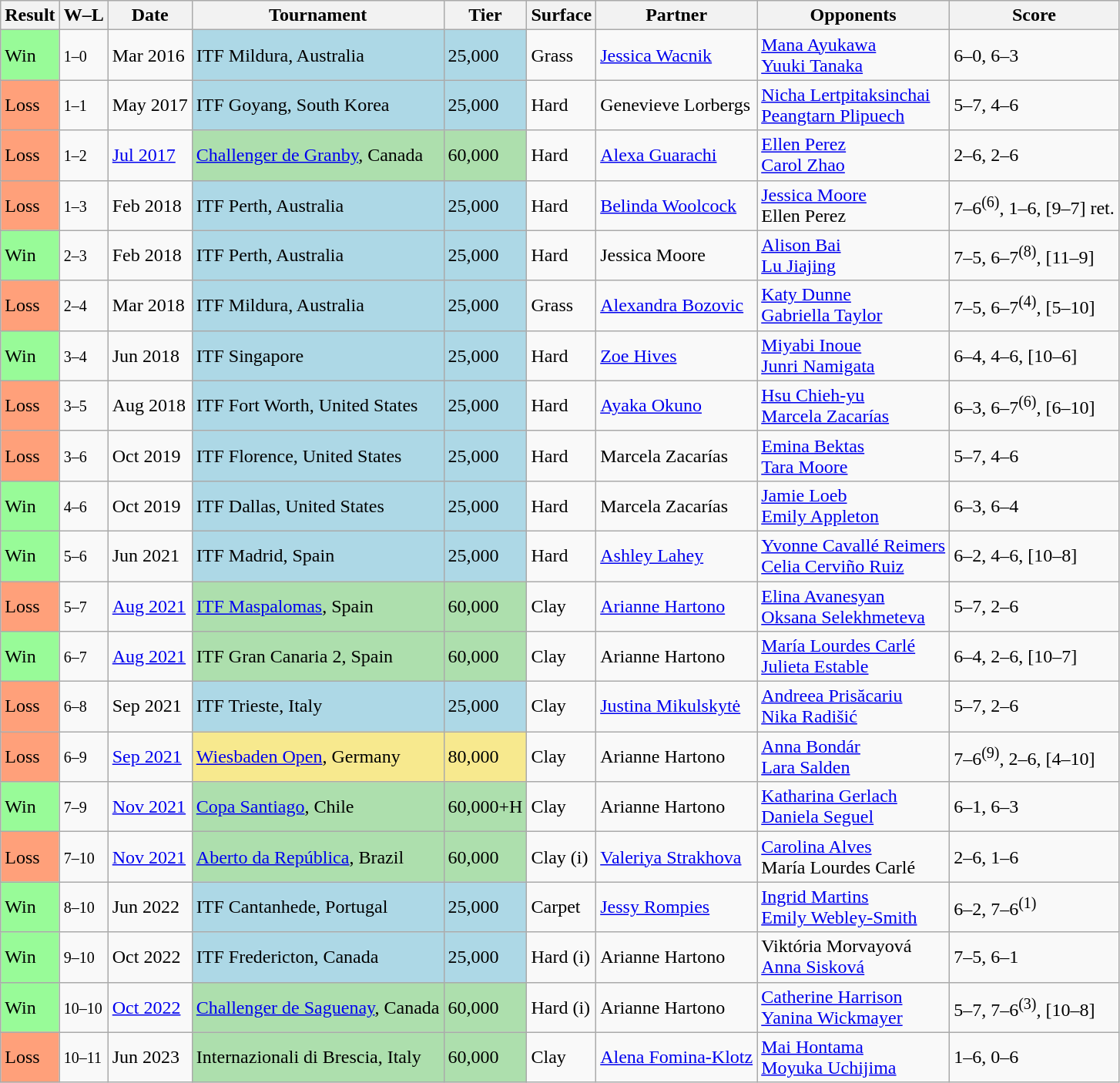<table class="sortable wikitable nowrap">
<tr>
<th>Result</th>
<th class="unsortable">W–L</th>
<th>Date</th>
<th>Tournament</th>
<th>Tier</th>
<th>Surface</th>
<th>Partner</th>
<th>Opponents</th>
<th class="unsortable">Score</th>
</tr>
<tr>
<td bgcolor="98FB98">Win</td>
<td><small>1–0</small></td>
<td>Mar 2016</td>
<td style="background:lightblue;">ITF Mildura, Australia</td>
<td style="background:lightblue;">25,000</td>
<td>Grass</td>
<td> <a href='#'>Jessica Wacnik</a></td>
<td> <a href='#'>Mana Ayukawa</a> <br>  <a href='#'>Yuuki Tanaka</a></td>
<td>6–0, 6–3</td>
</tr>
<tr>
<td bgcolor="FFA07A">Loss</td>
<td><small>1–1</small></td>
<td>May 2017</td>
<td style="background:lightblue;">ITF Goyang, South Korea</td>
<td style="background:lightblue;">25,000</td>
<td>Hard</td>
<td> Genevieve Lorbergs</td>
<td> <a href='#'>Nicha Lertpitaksinchai</a> <br>  <a href='#'>Peangtarn Plipuech</a></td>
<td>5–7, 4–6</td>
</tr>
<tr>
<td style="background:#ffa07a;">Loss</td>
<td><small>1–2</small></td>
<td><a href='#'>Jul 2017</a></td>
<td style="background:#addfad;"><a href='#'>Challenger de Granby</a>, Canada</td>
<td style="background:#addfad;">60,000</td>
<td>Hard</td>
<td> <a href='#'>Alexa Guarachi</a></td>
<td> <a href='#'>Ellen Perez</a> <br>  <a href='#'>Carol Zhao</a></td>
<td>2–6, 2–6</td>
</tr>
<tr>
<td style="background:#ffa07a;">Loss</td>
<td><small>1–3</small></td>
<td>Feb 2018</td>
<td style="background:lightblue;">ITF Perth, Australia</td>
<td style="background:lightblue;">25,000</td>
<td>Hard</td>
<td> <a href='#'>Belinda Woolcock</a></td>
<td> <a href='#'>Jessica Moore</a> <br>  Ellen Perez</td>
<td>7–6<sup>(6)</sup>, 1–6, [9–7] ret.</td>
</tr>
<tr>
<td style="background:#98fb98;">Win</td>
<td><small>2–3</small></td>
<td>Feb 2018</td>
<td style="background:lightblue;">ITF Perth, Australia</td>
<td style="background:lightblue;">25,000</td>
<td>Hard</td>
<td> Jessica Moore</td>
<td> <a href='#'>Alison Bai</a> <br>  <a href='#'>Lu Jiajing</a></td>
<td>7–5, 6–7<sup>(8)</sup>, [11–9]</td>
</tr>
<tr>
<td style="background:#ffa07a;">Loss</td>
<td><small>2–4</small></td>
<td>Mar 2018</td>
<td style="background:lightblue;">ITF Mildura, Australia</td>
<td style="background:lightblue;">25,000</td>
<td>Grass</td>
<td> <a href='#'>Alexandra Bozovic</a></td>
<td> <a href='#'>Katy Dunne</a> <br>  <a href='#'>Gabriella Taylor</a></td>
<td>7–5, 6–7<sup>(4)</sup>, [5–10]</td>
</tr>
<tr>
<td style="background:#98fb98;">Win</td>
<td><small>3–4</small></td>
<td>Jun 2018</td>
<td style="background:lightblue;">ITF Singapore</td>
<td style="background:lightblue;">25,000</td>
<td>Hard</td>
<td> <a href='#'>Zoe Hives</a></td>
<td> <a href='#'>Miyabi Inoue</a> <br>  <a href='#'>Junri Namigata</a></td>
<td>6–4, 4–6, [10–6]</td>
</tr>
<tr>
<td style="background:#ffa07a;">Loss</td>
<td><small>3–5</small></td>
<td>Aug 2018</td>
<td style="background:lightblue;">ITF Fort Worth, United States</td>
<td style="background:lightblue;">25,000</td>
<td>Hard</td>
<td> <a href='#'>Ayaka Okuno</a></td>
<td> <a href='#'>Hsu Chieh-yu</a> <br>  <a href='#'>Marcela Zacarías</a></td>
<td>6–3, 6–7<sup>(6)</sup>, [6–10]</td>
</tr>
<tr>
<td bgcolor=ffa07a>Loss</td>
<td><small>3–6</small></td>
<td>Oct 2019</td>
<td style="background:lightblue;">ITF Florence, United States</td>
<td style="background:lightblue;">25,000</td>
<td>Hard</td>
<td> Marcela Zacarías</td>
<td> <a href='#'>Emina Bektas</a> <br>  <a href='#'>Tara Moore</a></td>
<td>5–7, 4–6</td>
</tr>
<tr>
<td style="background:#98fb98;">Win</td>
<td><small>4–6</small></td>
<td>Oct 2019</td>
<td style="background:lightblue;">ITF Dallas, United States</td>
<td style="background:lightblue;">25,000</td>
<td>Hard</td>
<td> Marcela Zacarías</td>
<td> <a href='#'>Jamie Loeb</a> <br>  <a href='#'>Emily Appleton</a></td>
<td>6–3, 6–4</td>
</tr>
<tr>
<td style="background:#98fb98;">Win</td>
<td><small>5–6</small></td>
<td>Jun 2021</td>
<td style="background:lightblue;">ITF Madrid, Spain</td>
<td style="background:lightblue;">25,000</td>
<td>Hard</td>
<td> <a href='#'>Ashley Lahey</a></td>
<td> <a href='#'>Yvonne Cavallé Reimers</a> <br>  <a href='#'>Celia Cerviño Ruiz</a></td>
<td>6–2, 4–6, [10–8]</td>
</tr>
<tr>
<td style="background:#ffa07a;">Loss</td>
<td><small>5–7</small></td>
<td><a href='#'>Aug 2021</a></td>
<td style="background:#addfad;"><a href='#'>ITF Maspalomas</a>, Spain</td>
<td style="background:#addfad;">60,000</td>
<td>Clay</td>
<td> <a href='#'>Arianne Hartono</a></td>
<td> <a href='#'>Elina Avanesyan</a> <br>  <a href='#'>Oksana Selekhmeteva</a></td>
<td>5–7, 2–6</td>
</tr>
<tr>
<td style="background:#98fb98;">Win</td>
<td><small>6–7</small></td>
<td><a href='#'>Aug 2021</a></td>
<td style="background:#addfad;">ITF Gran Canaria 2, Spain</td>
<td style="background:#addfad;">60,000</td>
<td>Clay</td>
<td> Arianne Hartono</td>
<td> <a href='#'>María Lourdes Carlé</a> <br>  <a href='#'>Julieta Estable</a></td>
<td>6–4, 2–6, [10–7]</td>
</tr>
<tr>
<td bgcolor="ffa07a">Loss</td>
<td><small>6–8</small></td>
<td>Sep 2021</td>
<td style="background:lightblue;">ITF Trieste, Italy</td>
<td style="background:lightblue;">25,000</td>
<td>Clay</td>
<td> <a href='#'>Justina Mikulskytė</a></td>
<td> <a href='#'>Andreea Prisăcariu</a> <br>  <a href='#'>Nika Radišić</a></td>
<td>5–7, 2–6</td>
</tr>
<tr>
<td bgcolor="ffa07a">Loss</td>
<td><small>6–9</small></td>
<td><a href='#'>Sep 2021</a></td>
<td style="background:#f7e98e;"><a href='#'>Wiesbaden Open</a>, Germany</td>
<td style="background:#f7e98e;">80,000</td>
<td>Clay</td>
<td> Arianne Hartono</td>
<td> <a href='#'>Anna Bondár</a> <br>  <a href='#'>Lara Salden</a></td>
<td>7–6<sup>(9)</sup>, 2–6, [4–10]</td>
</tr>
<tr>
<td bgcolor=#98FB98>Win</td>
<td><small>7–9</small></td>
<td><a href='#'>Nov 2021</a></td>
<td style="background:#addfad;"><a href='#'>Copa Santiago</a>, Chile</td>
<td style="background:#addfad;">60,000+H</td>
<td>Clay</td>
<td> Arianne Hartono</td>
<td> <a href='#'>Katharina Gerlach</a> <br>  <a href='#'>Daniela Seguel</a></td>
<td>6–1, 6–3</td>
</tr>
<tr>
<td bgcolor=ffa07a>Loss</td>
<td><small>7–10</small></td>
<td><a href='#'>Nov 2021</a></td>
<td style="background:#addfad;"><a href='#'>Aberto da República</a>, Brazil</td>
<td style="background:#addfad;">60,000</td>
<td>Clay (i)</td>
<td> <a href='#'>Valeriya Strakhova</a></td>
<td> <a href='#'>Carolina Alves</a> <br>  María Lourdes Carlé</td>
<td>2–6, 1–6</td>
</tr>
<tr>
<td bgcolor=#98FB98>Win</td>
<td><small>8–10</small></td>
<td>Jun 2022</td>
<td style="background:lightblue;">ITF Cantanhede, Portugal</td>
<td style="background:lightblue;">25,000</td>
<td>Carpet</td>
<td> <a href='#'>Jessy Rompies</a></td>
<td> <a href='#'>Ingrid Martins</a> <br>  <a href='#'>Emily Webley-Smith</a></td>
<td>6–2, 7–6<sup>(1)</sup></td>
</tr>
<tr>
<td bgcolor=#98FB98>Win</td>
<td><small>9–10</small></td>
<td>Oct 2022</td>
<td style="background:lightblue;">ITF Fredericton, Canada</td>
<td style="background:lightblue;">25,000</td>
<td>Hard (i)</td>
<td> Arianne Hartono</td>
<td> Viktória Morvayová <br>  <a href='#'>Anna Sisková</a></td>
<td>7–5, 6–1</td>
</tr>
<tr>
<td bgcolor=#98FB98>Win</td>
<td><small>10–10</small></td>
<td><a href='#'>Oct 2022</a></td>
<td style="background:#addfad;"><a href='#'>Challenger de Saguenay</a>, Canada</td>
<td style="background:#addfad;">60,000</td>
<td>Hard (i)</td>
<td> Arianne Hartono</td>
<td> <a href='#'>Catherine Harrison</a> <br>  <a href='#'>Yanina Wickmayer</a></td>
<td>5–7, 7–6<sup>(3)</sup>, [10–8]</td>
</tr>
<tr>
<td bgcolor=#ffa07a>Loss</td>
<td><small>10–11</small></td>
<td>Jun 2023</td>
<td style="background:#addfad;">Internazionali di Brescia, Italy</td>
<td style="background:#addfad;">60,000</td>
<td>Clay</td>
<td> <a href='#'>Alena Fomina-Klotz</a></td>
<td> <a href='#'>Mai Hontama</a> <br>  <a href='#'>Moyuka Uchijima</a></td>
<td>1–6, 0–6</td>
</tr>
</table>
